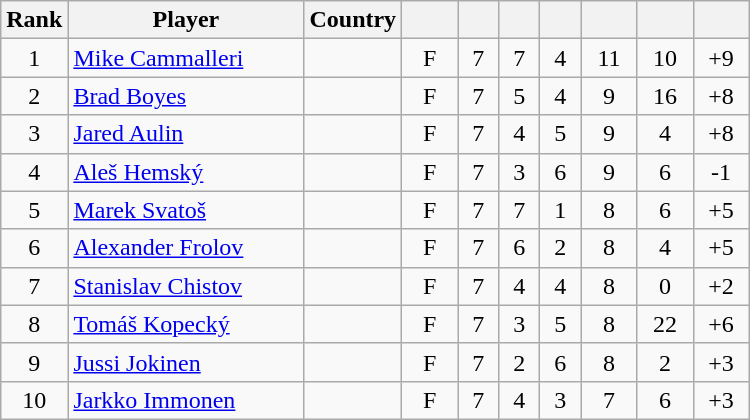<table class="wikitable sortable" style="text-align: center;">
<tr>
<th width=30>Rank</th>
<th width=150>Player</th>
<th>Country</th>
<th width=30></th>
<th width=20></th>
<th width=20></th>
<th width=20></th>
<th width=30></th>
<th width=30></th>
<th width=30></th>
</tr>
<tr>
<td>1</td>
<td align=left><a href='#'>Mike Cammalleri</a></td>
<td align=left></td>
<td>F</td>
<td>7</td>
<td>7</td>
<td>4</td>
<td>11</td>
<td>10</td>
<td>+9</td>
</tr>
<tr>
<td>2</td>
<td align=left><a href='#'>Brad Boyes</a></td>
<td align=left></td>
<td>F</td>
<td>7</td>
<td>5</td>
<td>4</td>
<td>9</td>
<td>16</td>
<td>+8</td>
</tr>
<tr>
<td>3</td>
<td align=left><a href='#'>Jared Aulin</a></td>
<td align=left></td>
<td>F</td>
<td>7</td>
<td>4</td>
<td>5</td>
<td>9</td>
<td>4</td>
<td>+8</td>
</tr>
<tr>
<td>4</td>
<td align=left><a href='#'>Aleš Hemský</a></td>
<td align=left></td>
<td>F</td>
<td>7</td>
<td>3</td>
<td>6</td>
<td>9</td>
<td>6</td>
<td>-1</td>
</tr>
<tr>
<td>5</td>
<td align=left><a href='#'>Marek Svatoš</a></td>
<td align=left></td>
<td>F</td>
<td>7</td>
<td>7</td>
<td>1</td>
<td>8</td>
<td>6</td>
<td>+5</td>
</tr>
<tr>
<td>6</td>
<td align=left><a href='#'>Alexander Frolov</a></td>
<td align=left></td>
<td>F</td>
<td>7</td>
<td>6</td>
<td>2</td>
<td>8</td>
<td>4</td>
<td>+5</td>
</tr>
<tr>
<td>7</td>
<td align=left><a href='#'>Stanislav Chistov</a></td>
<td align=left></td>
<td>F</td>
<td>7</td>
<td>4</td>
<td>4</td>
<td>8</td>
<td>0</td>
<td>+2</td>
</tr>
<tr>
<td>8</td>
<td align=left><a href='#'>Tomáš Kopecký</a></td>
<td align=left></td>
<td>F</td>
<td>7</td>
<td>3</td>
<td>5</td>
<td>8</td>
<td>22</td>
<td>+6</td>
</tr>
<tr>
<td>9</td>
<td align=left><a href='#'>Jussi Jokinen</a></td>
<td align=left></td>
<td>F</td>
<td>7</td>
<td>2</td>
<td>6</td>
<td>8</td>
<td>2</td>
<td>+3</td>
</tr>
<tr>
<td>10</td>
<td align=left><a href='#'>Jarkko Immonen</a></td>
<td align=left></td>
<td>F</td>
<td>7</td>
<td>4</td>
<td>3</td>
<td>7</td>
<td>6</td>
<td>+3</td>
</tr>
</table>
